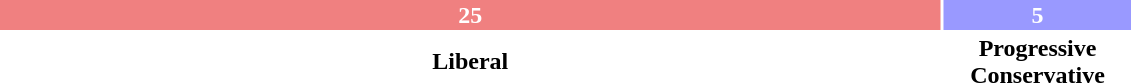<table style="width:60%; text-align:center;">
<tr style="color:white;">
<td style="background:#F08080; width:83.33%;"><strong>25</strong></td>
<td style="background:#9999FF; width:16.67%;"><strong>5</strong></td>
</tr>
<tr>
<td><span><strong>Liberal</strong></span></td>
<td><span><strong>Progressive Conservative</strong></span></td>
</tr>
</table>
